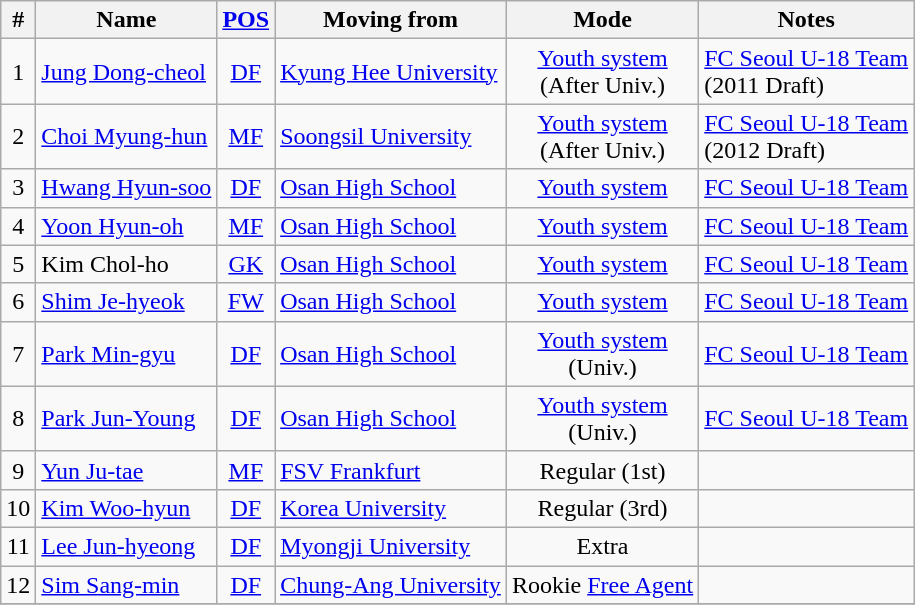<table class="wikitable sortable" style="text-align:center">
<tr>
<th>#</th>
<th>Name</th>
<th><a href='#'>POS</a></th>
<th>Moving from</th>
<th>Mode</th>
<th>Notes</th>
</tr>
<tr>
<td>1</td>
<td align=left> <a href='#'>Jung Dong-cheol</a></td>
<td><a href='#'>DF</a></td>
<td align=left> <a href='#'>Kyung Hee University</a></td>
<td><a href='#'>Youth system</a> <br> (After Univ.)</td>
<td align=left><a href='#'>FC Seoul U-18 Team</a> <br> (2011 Draft)</td>
</tr>
<tr>
<td>2</td>
<td align=left> <a href='#'>Choi Myung-hun</a></td>
<td><a href='#'>MF</a></td>
<td align=left> <a href='#'>Soongsil University</a></td>
<td><a href='#'>Youth system</a> <br> (After Univ.)</td>
<td align=left><a href='#'>FC Seoul U-18 Team</a> <br> (2012 Draft)</td>
</tr>
<tr>
<td>3</td>
<td align=left> <a href='#'>Hwang Hyun-soo</a></td>
<td><a href='#'>DF</a></td>
<td align=left> <a href='#'>Osan High School</a></td>
<td><a href='#'>Youth system</a></td>
<td align=left><a href='#'>FC Seoul U-18 Team</a></td>
</tr>
<tr>
<td>4</td>
<td align=left> <a href='#'>Yoon Hyun-oh</a></td>
<td><a href='#'>MF</a></td>
<td align=left> <a href='#'>Osan High School</a></td>
<td><a href='#'>Youth system</a></td>
<td align=left><a href='#'>FC Seoul U-18 Team</a></td>
</tr>
<tr>
<td>5</td>
<td align=left> Kim Chol-ho</td>
<td><a href='#'>GK</a></td>
<td align=left> <a href='#'>Osan High School</a></td>
<td><a href='#'>Youth system</a></td>
<td align=left><a href='#'>FC Seoul U-18 Team</a></td>
</tr>
<tr>
<td>6</td>
<td align=left> <a href='#'>Shim Je-hyeok</a></td>
<td><a href='#'>FW</a></td>
<td align=left> <a href='#'>Osan High School</a></td>
<td><a href='#'>Youth system</a></td>
<td align=left><a href='#'>FC Seoul U-18 Team</a></td>
</tr>
<tr>
<td>7</td>
<td align=left> <a href='#'>Park Min-gyu</a></td>
<td><a href='#'>DF</a></td>
<td align=left> <a href='#'>Osan High School</a></td>
<td><a href='#'>Youth system</a> <br> (Univ.)</td>
<td align=left><a href='#'>FC Seoul U-18 Team</a></td>
</tr>
<tr>
<td>8</td>
<td align=left> <a href='#'>Park Jun-Young</a></td>
<td><a href='#'>DF</a></td>
<td align=left> <a href='#'>Osan High School</a></td>
<td><a href='#'>Youth system</a> <br> (Univ.)</td>
<td align=left><a href='#'>FC Seoul U-18 Team</a></td>
</tr>
<tr>
<td>9</td>
<td align=left> <a href='#'>Yun Ju-tae</a></td>
<td><a href='#'>MF</a></td>
<td align=left> <a href='#'>FSV Frankfurt</a></td>
<td>Regular (1st)</td>
<td></td>
</tr>
<tr>
<td>10</td>
<td align=left> <a href='#'>Kim Woo-hyun</a></td>
<td><a href='#'>DF</a></td>
<td align=left> <a href='#'>Korea University</a></td>
<td>Regular (3rd)</td>
<td></td>
</tr>
<tr>
<td>11</td>
<td align=left> <a href='#'>Lee Jun-hyeong</a></td>
<td><a href='#'>DF</a></td>
<td align=left> <a href='#'>Myongji University</a></td>
<td>Extra</td>
<td></td>
</tr>
<tr>
<td>12</td>
<td align=left> <a href='#'>Sim Sang-min</a></td>
<td><a href='#'>DF</a></td>
<td align=left> <a href='#'>Chung-Ang University</a></td>
<td>Rookie <a href='#'>Free Agent</a></td>
<td></td>
</tr>
<tr>
</tr>
</table>
